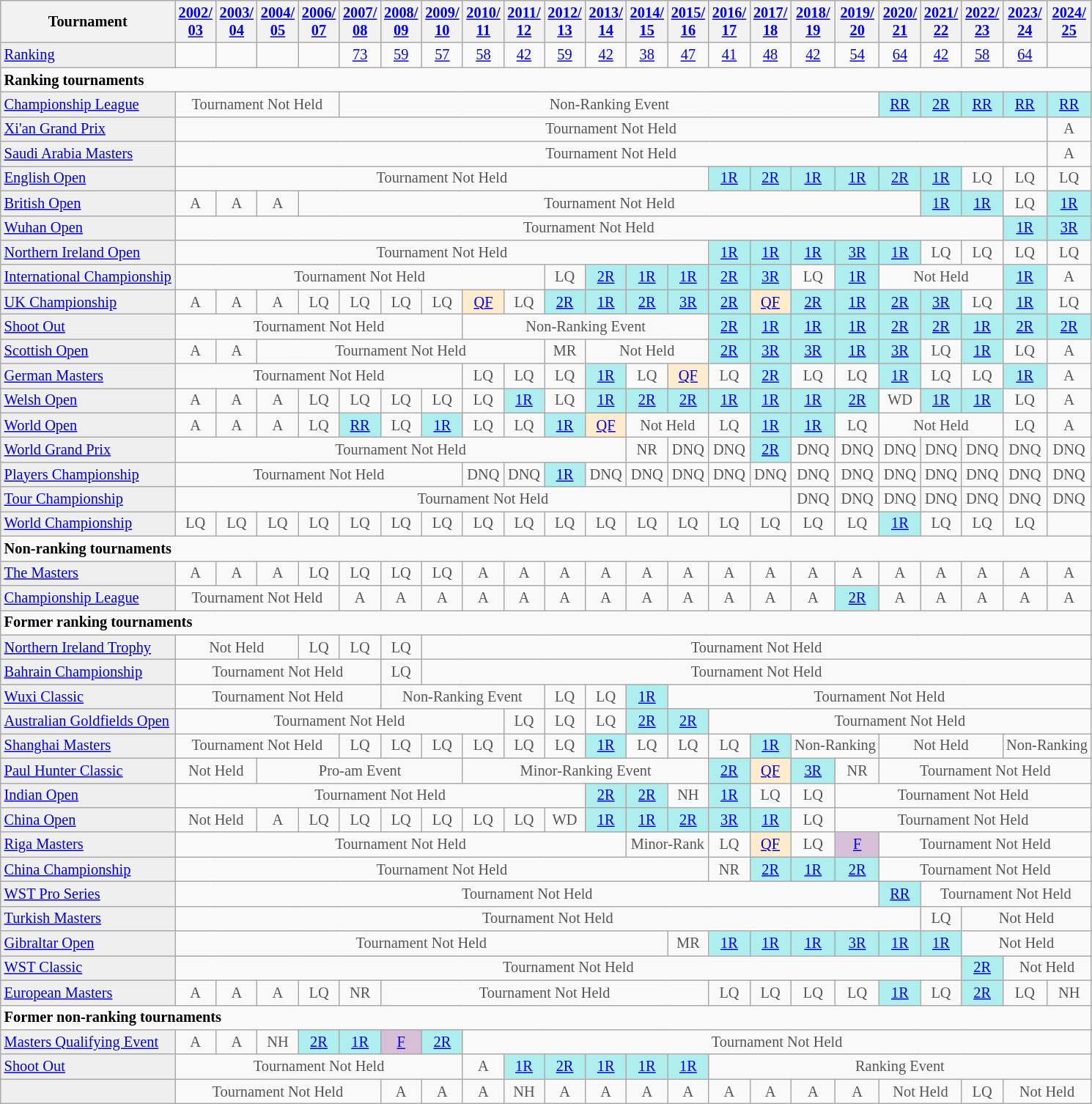<table class="wikitable" style="font-size:85%;">
<tr>
<th>Tournament</th>
<th><a href='#'>2002/<br>03</a></th>
<th><a href='#'>2003/<br>04</a></th>
<th><a href='#'>2004/<br>05</a></th>
<th><a href='#'>2006/<br>07</a></th>
<th><a href='#'>2007/<br>08</a></th>
<th><a href='#'>2008/<br>09</a></th>
<th><a href='#'>2009/<br>10</a></th>
<th><a href='#'>2010/<br>11</a></th>
<th><a href='#'>2011/<br>12</a></th>
<th><a href='#'>2012/<br>13</a></th>
<th><a href='#'>2013/<br>14</a></th>
<th><a href='#'>2014/<br>15</a></th>
<th><a href='#'>2015/<br>16</a></th>
<th><a href='#'>2016/<br>17</a></th>
<th><a href='#'>2017/<br>18</a></th>
<th><a href='#'>2018/<br>19</a></th>
<th><a href='#'>2019/<br>20</a></th>
<th><a href='#'>2020/<br>21</a></th>
<th><a href='#'>2021/<br>22</a></th>
<th><a href='#'>2022/<br>23</a></th>
<th><a href='#'>2023/<br>24</a></th>
<th><a href='#'>2024/<br>25</a></th>
</tr>
<tr>
<td style="background:#EFEFEF;"><a href='#'>Ranking</a></td>
<td align="center"></td>
<td align="center"></td>
<td align="center"></td>
<td align="center"></td>
<td align="center"><a href='#'>73</a></td>
<td align="center"><a href='#'>59</a></td>
<td align="center"><a href='#'>57</a></td>
<td align="center"><a href='#'>58</a></td>
<td align="center"><a href='#'>42</a></td>
<td align="center"><a href='#'>59</a></td>
<td align="center"><a href='#'>42</a></td>
<td align="center"><a href='#'>38</a></td>
<td align="center"><a href='#'>47</a></td>
<td align="center"><a href='#'>41</a></td>
<td align="center"><a href='#'>48</a></td>
<td align="center"><a href='#'>42</a></td>
<td align="center"><a href='#'>54</a></td>
<td align="center"><a href='#'>64</a></td>
<td align="center"><a href='#'>42</a></td>
<td align="center"><a href='#'>58</a></td>
<td align="center"><a href='#'>64</a></td>
<td align="center"></td>
</tr>
<tr>
<td colspan="30"><strong>Ranking tournaments</strong></td>
</tr>
<tr>
<td style="background:#EFEFEF;"><a href='#'>Championship League</a></td>
<td align="center" colspan="4" style="color:#555555;">Tournament Not Held</td>
<td align="center" colspan="13" style="color:#555555;">Non-Ranking Event</td>
<td align="center" style="background:#afeeee;"><a href='#'>RR</a></td>
<td align="center" style="background:#afeeee;"><a href='#'>2R</a></td>
<td align="center" style="background:#afeeee;"><a href='#'>RR</a></td>
<td align="center" style="background:#afeeee;"><a href='#'>RR</a></td>
<td align="center" style="background:#afeeee;"><a href='#'>RR</a></td>
</tr>
<tr>
<td style="background:#EFEFEF;"><a href='#'>Xi'an Grand Prix</a></td>
<td align="center" colspan="21" style="color:#555555;">Tournament Not Held</td>
<td align="center" style="color:#555555;">A</td>
</tr>
<tr>
<td style="background:#EFEFEF;"><a href='#'>Saudi Arabia Masters</a></td>
<td align="center" colspan="21" style="color:#555555;">Tournament Not Held</td>
<td align="center" style="color:#555555;">A</td>
</tr>
<tr>
<td style="background:#EFEFEF;"><a href='#'>English Open</a></td>
<td align="center" colspan="13" style="color:#555555;">Tournament Not Held</td>
<td align="center" style="background:#afeeee;"><a href='#'>1R</a></td>
<td align="center" style="background:#afeeee;"><a href='#'>2R</a></td>
<td align="center" style="background:#afeeee;"><a href='#'>1R</a></td>
<td align="center" style="background:#afeeee;"><a href='#'>1R</a></td>
<td align="center" style="background:#afeeee;"><a href='#'>2R</a></td>
<td align="center" style="background:#afeeee;"><a href='#'>1R</a></td>
<td align="center" style="color:#555555;">LQ</td>
<td align="center" style="color:#555555;">LQ</td>
<td align="center" style="color:#555555;">LQ</td>
</tr>
<tr>
<td style="background:#EFEFEF;"><a href='#'>British Open</a></td>
<td align="center" style="color:#555555;">A</td>
<td align="center" style="color:#555555;">A</td>
<td align="center" style="color:#555555;">A</td>
<td align="center" colspan="15" style="color:#555555;">Tournament Not Held</td>
<td align="center" style="background:#afeeee;"><a href='#'>1R</a></td>
<td align="center" style="background:#afeeee;"><a href='#'>1R</a></td>
<td align="center" style="color:#555555;">LQ</td>
<td align="center" style="background:#afeeee;"><a href='#'>1R</a></td>
</tr>
<tr>
<td style="background:#EFEFEF;"><a href='#'>Wuhan Open</a></td>
<td align="center" colspan="20" style="color:#555555;">Tournament Not Held</td>
<td align="center" style="background:#afeeee;"><a href='#'>1R</a></td>
<td align="center" style="background:#afeeee;"><a href='#'>3R</a></td>
</tr>
<tr>
<td style="background:#EFEFEF;"><a href='#'>Northern Ireland Open</a></td>
<td align="center" colspan="13" style="color:#555555;">Tournament Not Held</td>
<td align="center" style="background:#afeeee;"><a href='#'>1R</a></td>
<td align="center" style="background:#afeeee;"><a href='#'>1R</a></td>
<td align="center" style="background:#afeeee;"><a href='#'>1R</a></td>
<td align="center" style="background:#afeeee;"><a href='#'>3R</a></td>
<td align="center" style="background:#afeeee;"><a href='#'>1R</a></td>
<td align="center" style="color:#555555;">LQ</td>
<td align="center" style="color:#555555;">LQ</td>
<td align="center" style="color:#555555;">LQ</td>
<td align="center" style="color:#555555;">LQ</td>
</tr>
<tr>
<td style="background:#EFEFEF;"><a href='#'>International Championship</a></td>
<td align="center" colspan="9" style="color:#555555;">Tournament Not Held</td>
<td align="center" style="color:#555555;">LQ</td>
<td align="center" style="background:#afeeee;"><a href='#'>2R</a></td>
<td align="center" style="background:#afeeee;"><a href='#'>1R</a></td>
<td align="center" style="background:#afeeee;"><a href='#'>1R</a></td>
<td align="center" style="background:#afeeee;"><a href='#'>2R</a></td>
<td align="center" style="background:#afeeee;"><a href='#'>3R</a></td>
<td align="center" style="color:#555555;">LQ</td>
<td align="center" style="background:#afeeee;"><a href='#'>1R</a></td>
<td align="center" colspan="3" style="color:#555555;">Not Held</td>
<td align="center" style="background:#afeeee;"><a href='#'>1R</a></td>
<td align="center" style="color:#555555;">A</td>
</tr>
<tr>
<td style="background:#EFEFEF;"><a href='#'>UK Championship</a></td>
<td align="center" style="color:#555555;">A</td>
<td align="center" style="color:#555555;">A</td>
<td align="center" style="color:#555555;">A</td>
<td align="center" style="color:#555555;">LQ</td>
<td align="center" style="color:#555555;">LQ</td>
<td align="center" style="color:#555555;">LQ</td>
<td align="center" style="color:#555555;">LQ</td>
<td align="center" style="background:#ffebcd;"><a href='#'>QF</a></td>
<td align="center" style="color:#555555;">LQ</td>
<td align="center" style="background:#afeeee;"><a href='#'>2R</a></td>
<td align="center" style="background:#afeeee;"><a href='#'>1R</a></td>
<td align="center" style="background:#afeeee;"><a href='#'>2R</a></td>
<td align="center" style="background:#afeeee;"><a href='#'>3R</a></td>
<td align="center" style="background:#afeeee;"><a href='#'>2R</a></td>
<td align="center" style="background:#ffebcd;"><a href='#'>QF</a></td>
<td align="center" style="background:#afeeee;"><a href='#'>2R</a></td>
<td align="center" style="background:#afeeee;"><a href='#'>1R</a></td>
<td align="center" style="background:#afeeee;"><a href='#'>2R</a></td>
<td align="center" style="background:#afeeee;"><a href='#'>3R</a></td>
<td align="center" style="color:#555555;">LQ</td>
<td align="center" style="background:#afeeee;"><a href='#'>1R</a></td>
<td align="center" style="color:#555555;">LQ</td>
</tr>
<tr>
<td style="background:#EFEFEF;"><a href='#'>Shoot Out</a></td>
<td align="center" colspan="7" style="color:#555555;">Tournament Not Held</td>
<td align="center" colspan="6" style="color:#555555;">Non-Ranking Event</td>
<td align="center" style="background:#afeeee;"><a href='#'>2R</a></td>
<td align="center" style="background:#afeeee;"><a href='#'>1R</a></td>
<td align="center" style="background:#afeeee;"><a href='#'>1R</a></td>
<td align="center" style="background:#afeeee;"><a href='#'>1R</a></td>
<td align="center" style="background:#afeeee;"><a href='#'>2R</a></td>
<td align="center" style="background:#afeeee;"><a href='#'>2R</a></td>
<td align="center" style="background:#afeeee;"><a href='#'>1R</a></td>
<td align="center" style="background:#afeeee;"><a href='#'>2R</a></td>
<td align="center" style="background:#afeeee;"><a href='#'>2R</a></td>
</tr>
<tr>
<td style="background:#EFEFEF;"><a href='#'>Scottish Open</a></td>
<td align="center" style="color:#555555;">A</td>
<td align="center" style="color:#555555;">A</td>
<td align="center" colspan="7" style="color:#555555;">Tournament Not Held</td>
<td align="center" style="color:#555555;">MR</td>
<td align="center" colspan="3" style="color:#555555;">Not Held</td>
<td align="center" style="background:#afeeee;"><a href='#'>2R</a></td>
<td align="center" style="background:#afeeee;"><a href='#'>3R</a></td>
<td align="center" style="background:#afeeee;"><a href='#'>3R</a></td>
<td align="center" style="background:#afeeee;"><a href='#'>1R</a></td>
<td align="center" style="background:#afeeee;"><a href='#'>3R</a></td>
<td align="center" style="color:#555555;">LQ</td>
<td align="center" style="background:#afeeee;"><a href='#'>1R</a></td>
<td align="center" style="color:#555555;">LQ</td>
<td align="center" style="color:#555555;">A</td>
</tr>
<tr>
<td style="background:#EFEFEF;"><a href='#'>German Masters</a></td>
<td align="center" colspan="7" style="color:#555555;">Tournament Not Held</td>
<td align="center" style="color:#555555;">LQ</td>
<td align="center" style="color:#555555;">LQ</td>
<td align="center" style="color:#555555;">LQ</td>
<td align="center" style="background:#afeeee;"><a href='#'>1R</a></td>
<td align="center" style="color:#555555;">LQ</td>
<td align="center" style="background:#ffebcd;"><a href='#'>QF</a></td>
<td align="center" style="color:#555555;">LQ</td>
<td align="center" style="background:#afeeee;"><a href='#'>2R</a></td>
<td align="center" style="color:#555555;">LQ</td>
<td align="center" style="color:#555555;">LQ</td>
<td align="center" style="background:#afeeee;"><a href='#'>1R</a></td>
<td align="center" style="color:#555555;">LQ</td>
<td align="center" style="color:#555555;">LQ</td>
<td align="center" style="background:#afeeee;"><a href='#'>1R</a></td>
<td align="center" style="color:#555555;">A</td>
</tr>
<tr>
<td style="background:#EFEFEF;"><a href='#'>Welsh Open</a></td>
<td align="center" style="color:#555555;">A</td>
<td align="center" style="color:#555555;">A</td>
<td align="center" style="color:#555555;">A</td>
<td align="center" style="color:#555555;">LQ</td>
<td align="center" style="color:#555555;">LQ</td>
<td align="center" style="color:#555555;">LQ</td>
<td align="center" style="color:#555555;">LQ</td>
<td align="center" style="color:#555555;">LQ</td>
<td align="center" style="background:#afeeee;"><a href='#'>1R</a></td>
<td align="center" style="color:#555555;">LQ</td>
<td align="center" style="background:#afeeee;"><a href='#'>1R</a></td>
<td align="center" style="background:#afeeee;"><a href='#'>2R</a></td>
<td align="center" style="background:#afeeee;"><a href='#'>2R</a></td>
<td align="center" style="background:#afeeee;"><a href='#'>1R</a></td>
<td align="center" style="background:#afeeee;"><a href='#'>1R</a></td>
<td align="center" style="background:#afeeee;"><a href='#'>1R</a></td>
<td align="center" style="background:#afeeee;"><a href='#'>2R</a></td>
<td align="center" style="color:#555555;">WD</td>
<td align="center" style="background:#afeeee;"><a href='#'>1R</a></td>
<td align="center" style="background:#afeeee;"><a href='#'>1R</a></td>
<td align="center" style="color:#555555;">LQ</td>
<td align="center" style="color:#555555;">A</td>
</tr>
<tr>
<td style="background:#EFEFEF;"><a href='#'>World Open</a></td>
<td align="center" style="color:#555555;">A</td>
<td align="center" style="color:#555555;">A</td>
<td align="center" style="color:#555555;">A</td>
<td align="center" style="color:#555555;">LQ</td>
<td align="center" style="background:#afeeee;"><a href='#'>RR</a></td>
<td align="center" style="color:#555555;">LQ</td>
<td align="center" style="background:#afeeee;"><a href='#'>1R</a></td>
<td align="center" style="color:#555555;">LQ</td>
<td align="center" style="color:#555555;">LQ</td>
<td align="center" style="background:#afeeee;"><a href='#'>1R</a></td>
<td align="center" style="background:#ffebcd;"><a href='#'>QF</a></td>
<td align="center" colspan="2" style="color:#555555;">Not Held</td>
<td align="center" style="color:#555555;">LQ</td>
<td align="center" style="background:#afeeee;"><a href='#'>1R</a></td>
<td align="center" style="background:#afeeee;"><a href='#'>1R</a></td>
<td align="center" style="color:#555555;">LQ</td>
<td align="center" colspan="3" style="color:#555555;">Not Held</td>
<td align="center" style="color:#555555;">LQ</td>
<td align="center" style="color:#555555;">A</td>
</tr>
<tr>
<td style="background:#EFEFEF;"><a href='#'>World Grand Prix</a></td>
<td align="center" colspan="11" style="color:#555555;">Tournament Not Held</td>
<td align="center" style="color:#555555;">NR</td>
<td align="center" style="color:#555555;">DNQ</td>
<td align="center" style="color:#555555;">DNQ</td>
<td align="center" style="background:#afeeee;"><a href='#'>2R</a></td>
<td align="center" style="color:#555555;">DNQ</td>
<td align="center" style="color:#555555;">DNQ</td>
<td align="center" style="color:#555555;">DNQ</td>
<td align="center" style="color:#555555;">DNQ</td>
<td align="center" style="color:#555555;">DNQ</td>
<td align="center" style="color:#555555;">DNQ</td>
<td align="center" style="color:#555555;">DNQ</td>
</tr>
<tr>
<td style="background:#EFEFEF;"><a href='#'>Players Championship</a></td>
<td align="center" colspan="7" style="color:#555555;">Tournament Not Held</td>
<td align="center" style="color:#555555;">DNQ</td>
<td align="center" style="color:#555555;">DNQ</td>
<td align="center" style="background:#afeeee;"><a href='#'>1R</a></td>
<td align="center" style="color:#555555;">DNQ</td>
<td align="center" style="color:#555555;">DNQ</td>
<td align="center" style="color:#555555;">DNQ</td>
<td align="center" style="color:#555555;">DNQ</td>
<td align="center" style="color:#555555;">DNQ</td>
<td align="center" style="color:#555555;">DNQ</td>
<td align="center" style="color:#555555;">DNQ</td>
<td align="center" style="color:#555555;">DNQ</td>
<td align="center" style="color:#555555;">DNQ</td>
<td align="center" style="color:#555555;">DNQ</td>
<td align="center" style="color:#555555;">DNQ</td>
<td align="center" style="color:#555555;">DNQ</td>
</tr>
<tr>
<td style="background:#EFEFEF;"><a href='#'>Tour Championship</a></td>
<td align="center" colspan="15" style="color:#555555;">Tournament Not Held</td>
<td align="center" style="color:#555555;">DNQ</td>
<td align="center" style="color:#555555;">DNQ</td>
<td align="center" style="color:#555555;">DNQ</td>
<td align="center" style="color:#555555;">DNQ</td>
<td align="center" style="color:#555555;">DNQ</td>
<td align="center" style="color:#555555;">DNQ</td>
<td align="center" style="color:#555555;">DNQ</td>
</tr>
<tr>
<td style="background:#EFEFEF;"><a href='#'>World Championship</a></td>
<td align="center" style="color:#555555;">LQ</td>
<td align="center" style="color:#555555;">LQ</td>
<td align="center" style="color:#555555;">LQ</td>
<td align="center" style="color:#555555;">LQ</td>
<td align="center" style="color:#555555;">LQ</td>
<td align="center" style="color:#555555;">LQ</td>
<td align="center" style="color:#555555;">LQ</td>
<td align="center" style="color:#555555;">LQ</td>
<td align="center" style="color:#555555;">LQ</td>
<td align="center" style="color:#555555;">LQ</td>
<td align="center" style="color:#555555;">LQ</td>
<td align="center" style="color:#555555;">LQ</td>
<td align="center" style="color:#555555;">LQ</td>
<td align="center" style="color:#555555;">LQ</td>
<td align="center" style="color:#555555;">LQ</td>
<td align="center" style="color:#555555;">LQ</td>
<td align="center" style="color:#555555;">LQ</td>
<td align="center" style="background:#afeeee;"><a href='#'>1R</a></td>
<td align="center" style="color:#555555;">LQ</td>
<td align="center" style="color:#555555;">LQ</td>
<td align="center" style="color:#555555;">LQ</td>
<td></td>
</tr>
<tr>
<td colspan="30"><strong>Non-ranking tournaments</strong></td>
</tr>
<tr>
<td style="background:#EFEFEF;"><a href='#'>The Masters</a></td>
<td align="center" style="color:#555555;">A</td>
<td align="center" style="color:#555555;">A</td>
<td align="center" style="color:#555555;">A</td>
<td align="center" style="color:#555555;">LQ</td>
<td align="center" style="color:#555555;">LQ</td>
<td align="center" style="color:#555555;">LQ</td>
<td align="center" style="color:#555555;">LQ</td>
<td align="center" style="color:#555555;">A</td>
<td align="center" style="color:#555555;">A</td>
<td align="center" style="color:#555555;">A</td>
<td align="center" style="color:#555555;">A</td>
<td align="center" style="color:#555555;">A</td>
<td align="center" style="color:#555555;">A</td>
<td align="center" style="color:#555555;">A</td>
<td align="center" style="color:#555555;">A</td>
<td align="center" style="color:#555555;">A</td>
<td align="center" style="color:#555555;">A</td>
<td align="center" style="color:#555555;">A</td>
<td align="center" style="color:#555555;">A</td>
<td align="center" style="color:#555555;">A</td>
<td align="center" style="color:#555555;">A</td>
<td align="center" style="color:#555555;">A</td>
</tr>
<tr>
<td style="background:#EFEFEF;"><a href='#'>Championship League</a></td>
<td align="center" colspan="4" style="color:#555555;">Tournament Not Held</td>
<td align="center" style="color:#555555;">A</td>
<td align="center" style="color:#555555;">A</td>
<td align="center" style="color:#555555;">A</td>
<td align="center" style="color:#555555;">A</td>
<td align="center" style="color:#555555;">A</td>
<td align="center" style="color:#555555;">A</td>
<td align="center" style="color:#555555;">A</td>
<td align="center" style="color:#555555;">A</td>
<td align="center" style="color:#555555;">A</td>
<td align="center" style="color:#555555;">A</td>
<td align="center" style="color:#555555;">A</td>
<td align="center" style="color:#555555;">A</td>
<td align="center" style="background:#afeeee;"><a href='#'>2R</a></td>
<td align="center" style="color:#555555;">A</td>
<td align="center" style="color:#555555;">A</td>
<td align="center" style="color:#555555;">A</td>
<td align="center" style="color:#555555;">A</td>
<td align="center" style="color:#555555;">A</td>
</tr>
<tr>
<td colspan="30"><strong>Former ranking tournaments</strong></td>
</tr>
<tr>
<td style="background:#EFEFEF;"><a href='#'>Northern Ireland Trophy</a></td>
<td align="center" colspan="3" style="color:#555555;">Not Held</td>
<td align="center" style="color:#555555;">LQ</td>
<td align="center" style="color:#555555;">LQ</td>
<td align="center" style="color:#555555;">LQ</td>
<td align="center" colspan="30" style="color:#555555;">Tournament Not Held</td>
</tr>
<tr>
<td style="background:#EFEFEF;"><a href='#'>Bahrain Championship</a></td>
<td align="center" colspan="5" style="color:#555555;">Tournament Not Held</td>
<td align="center" style="color:#555555;">LQ</td>
<td align="center" colspan="30" style="color:#555555;">Tournament Not Held</td>
</tr>
<tr>
<td style="background:#EFEFEF;"><a href='#'>Wuxi Classic</a></td>
<td align="center" colspan="5" style="color:#555555;">Tournament Not Held</td>
<td align="center" colspan="4" style="color:#555555;">Non-Ranking Event</td>
<td align="center" style="color:#555555;">LQ</td>
<td align="center" style="color:#555555;">LQ</td>
<td align="center" style="background:#afeeee;"><a href='#'>1R</a></td>
<td align="center" colspan="30" style="color:#555555;">Tournament Not Held</td>
</tr>
<tr>
<td style="background:#EFEFEF;"><a href='#'>Australian Goldfields Open</a></td>
<td align="center" colspan="8" style="color:#555555;">Tournament Not Held</td>
<td align="center" style="color:#555555;">LQ</td>
<td align="center" style="color:#555555;">LQ</td>
<td align="center" style="color:#555555;">LQ</td>
<td align="center" style="background:#afeeee;"><a href='#'>2R</a></td>
<td align="center" style="background:#afeeee;"><a href='#'>2R</a></td>
<td align="center" colspan="30" style="color:#555555;">Tournament Not Held</td>
</tr>
<tr>
<td style="background:#EFEFEF;"><a href='#'>Shanghai Masters</a></td>
<td align="center" colspan="4" style="color:#555555;">Tournament Not Held</td>
<td align="center" style="color:#555555;">LQ</td>
<td align="center" style="color:#555555;">LQ</td>
<td align="center" style="color:#555555;">LQ</td>
<td align="center" style="color:#555555;">LQ</td>
<td align="center" style="color:#555555;">LQ</td>
<td align="center" style="color:#555555;">LQ</td>
<td align="center" style="background:#afeeee;"><a href='#'>1R</a></td>
<td align="center" style="color:#555555;">LQ</td>
<td align="center" style="color:#555555;">LQ</td>
<td align="center" style="color:#555555;">LQ</td>
<td align="center" style="background:#afeeee;"><a href='#'>1R</a></td>
<td align="center" colspan="2" style="color:#555555;">Non-Ranking</td>
<td align="center" colspan="3" style="color:#555555;">Not Held</td>
<td align="center" colspan="2" style="color:#555555;">Non-Ranking</td>
</tr>
<tr>
<td style="background:#EFEFEF;"><a href='#'>Paul Hunter Classic</a></td>
<td align="center" colspan="2" style="color:#555555;">Not Held</td>
<td align="center" colspan="5" style="color:#555555;">Pro-am Event</td>
<td align="center" colspan="6" style="color:#555555;">Minor-Ranking Event</td>
<td align="center" style="background:#afeeee;"><a href='#'>2R</a></td>
<td align="center" style="background:#ffebcd;"><a href='#'>QF</a></td>
<td align="center" style="background:#afeeee;"><a href='#'>3R</a></td>
<td align="center" style="color:#555555;">NR</td>
<td align="center" colspan="30" style="color:#555555;">Tournament Not Held</td>
</tr>
<tr>
<td style="background:#EFEFEF;"><a href='#'>Indian Open</a></td>
<td align="center" colspan="10" style="color:#555555;">Tournament Not Held</td>
<td align="center" style="background:#afeeee;"><a href='#'>2R</a></td>
<td align="center" style="background:#afeeee;"><a href='#'>2R</a></td>
<td align="center" style="color:#555555;">NH</td>
<td align="center" style="background:#afeeee;"><a href='#'>1R</a></td>
<td align="center" style="color:#555555;">LQ</td>
<td align="center" style="color:#555555;">LQ</td>
<td align="center" colspan="30" style="color:#555555;">Tournament Not Held</td>
</tr>
<tr>
<td style="background:#EFEFEF;"><a href='#'>China Open</a></td>
<td align="center" colspan="2" style="color:#555555;">Not Held</td>
<td align="center" style="color:#555555;">A</td>
<td align="center" style="color:#555555;">LQ</td>
<td align="center" style="color:#555555;">LQ</td>
<td align="center" style="color:#555555;">LQ</td>
<td align="center" style="color:#555555;">LQ</td>
<td align="center" style="color:#555555;">LQ</td>
<td align="center" style="color:#555555;">LQ</td>
<td align="center" style="color:#555555;">WD</td>
<td align="center" style="background:#afeeee;"><a href='#'>1R</a></td>
<td align="center" style="background:#afeeee;"><a href='#'>1R</a></td>
<td align="center" style="background:#afeeee;"><a href='#'>2R</a></td>
<td align="center" style="background:#afeeee;"><a href='#'>3R</a></td>
<td align="center" style="background:#afeeee;"><a href='#'>1R</a></td>
<td align="center" style="color:#555555;">LQ</td>
<td align="center" colspan="30" style="color:#555555;">Tournament Not Held</td>
</tr>
<tr>
<td style="background:#EFEFEF;"><a href='#'>Riga Masters</a></td>
<td align="center" colspan="11" style="color:#555555;">Tournament Not Held</td>
<td align="center" colspan="2" style="color:#555555;">Minor-Rank</td>
<td align="center" style="color:#555555;">LQ</td>
<td align="center" style="background:#ffebcd;"><a href='#'>QF</a></td>
<td align="center" style="color:#555555;">LQ</td>
<td align="center" style="background:thistle;"><a href='#'>F</a></td>
<td align="center" colspan="30" style="color:#555555;">Tournament Not Held</td>
</tr>
<tr>
<td style="background:#EFEFEF;"><a href='#'>China Championship</a></td>
<td align="center" colspan="13" style="color:#555555;">Tournament Not Held</td>
<td align="center" style="color:#555555;">NR</td>
<td align="center" style="background:#afeeee;"><a href='#'>2R</a></td>
<td align="center" style="background:#afeeee;"><a href='#'>1R</a></td>
<td align="center" style="background:#afeeee;"><a href='#'>2R</a></td>
<td align="center" colspan="30" style="color:#555555;">Tournament Not Held</td>
</tr>
<tr>
<td style="background:#EFEFEF;"><a href='#'>WST Pro Series</a></td>
<td align="center" colspan="17" style="color:#555555;">Tournament Not Held</td>
<td align="center" style="background:#afeeee;"><a href='#'>RR</a></td>
<td align="center" colspan="30" style="color:#555555;">Tournament Not Held</td>
</tr>
<tr>
<td style="background:#EFEFEF;"><a href='#'>Turkish Masters</a></td>
<td align="center" colspan="18" style="color:#555555;">Tournament Not Held</td>
<td align="center" style="color:#555555;">LQ</td>
<td align="center" colspan="3" style="color:#555555;">Not Held</td>
</tr>
<tr>
<td style="background:#EFEFEF;"><a href='#'>Gibraltar Open</a></td>
<td align="center" colspan="12" style="color:#555555;">Tournament Not Held</td>
<td align="center" style="color:#555555;">MR</td>
<td align="center" style="background:#afeeee;"><a href='#'>1R</a></td>
<td align="center" style="background:#afeeee;"><a href='#'>1R</a></td>
<td align="center" style="background:#afeeee;"><a href='#'>1R</a></td>
<td align="center" style="background:#afeeee;"><a href='#'>3R</a></td>
<td align="center" style="background:#afeeee;"><a href='#'>1R</a></td>
<td align="center" style="background:#afeeee;"><a href='#'>1R</a></td>
<td align="center" colspan="3" style="color:#555555;">Not Held</td>
</tr>
<tr>
<td style="background:#EFEFEF;"><a href='#'>WST Classic</a></td>
<td align="center" colspan="19" style="color:#555555;">Tournament Not Held</td>
<td align="center" style="background:#afeeee;"><a href='#'>2R</a></td>
<td align="center" colspan="2" style="color:#555555;">Not Held</td>
</tr>
<tr>
<td style="background:#EFEFEF;"><a href='#'>European Masters</a></td>
<td align="center" style="color:#555555;">A</td>
<td align="center" style="color:#555555;">A</td>
<td align="center" style="color:#555555;">A</td>
<td align="center" style="color:#555555;">LQ</td>
<td align="center" style="color:#555555;">NR</td>
<td align="center" colspan="8" style="color:#555555;">Tournament Not Held</td>
<td align="center" style="color:#555555;">LQ</td>
<td align="center" style="color:#555555;">LQ</td>
<td align="center" style="color:#555555;">LQ</td>
<td align="center" style="color:#555555;">LQ</td>
<td align="center" style="background:#afeeee;"><a href='#'>1R</a></td>
<td align="center" style="color:#555555;">LQ</td>
<td align="center" style="background:#afeeee;"><a href='#'>2R</a></td>
<td align="center" style="color:#555555;">LQ</td>
<td align="center" style="color:#555555;">NH</td>
</tr>
<tr>
<td colspan="30"><strong>Former non-ranking tournaments</strong></td>
</tr>
<tr>
<td style="background:#EFEFEF;"><a href='#'>Masters Qualifying Event</a></td>
<td align="center" style="color:#555555;">A</td>
<td align="center" style="color:#555555;">A</td>
<td align="center" style="color:#555555;">NH</td>
<td align="center" style="background:#afeeee;"><a href='#'>2R</a></td>
<td align="center" style="background:#afeeee;"><a href='#'>1R</a></td>
<td align="center" style="background:thistle;"><a href='#'>F</a></td>
<td align="center" style="background:#afeeee;"><a href='#'>2R</a></td>
<td align="center" colspan="30" style="color:#555555;">Tournament Not Held</td>
</tr>
<tr>
<td style="background:#EFEFEF;"><a href='#'>Shoot Out</a></td>
<td align="center" colspan="7" style="color:#555555;">Tournament Not Held</td>
<td align="center" style="color:#555555;">A</td>
<td align="center" style="background:#afeeee;"><a href='#'>1R</a></td>
<td align="center" style="background:#afeeee;"><a href='#'>2R</a></td>
<td align="center" style="background:#afeeee;"><a href='#'>1R</a></td>
<td align="center" style="background:#afeeee;"><a href='#'>1R</a></td>
<td align="center" style="background:#afeeee;"><a href='#'>1R</a></td>
<td align="center" colspan="30" style="color:#555555;">Ranking Event</td>
</tr>
<tr>
<td style="background:#EFEFEF;"></td>
<td align="center" colspan="5" style="color:#555555;">Tournament Not Held</td>
<td align="center" style="color:#555555;">A</td>
<td align="center" style="color:#555555;">A</td>
<td align="center" style="color:#555555;">A</td>
<td align="center" style="color:#555555;">NH</td>
<td align="center" style="color:#555555;">A</td>
<td align="center" style="color:#555555;">A</td>
<td align="center" style="color:#555555;">A</td>
<td align="center" style="color:#555555;">A</td>
<td align="center" style="color:#555555;">A</td>
<td align="center" style="color:#555555;">A</td>
<td align="center" style="color:#555555;">A</td>
<td align="center" style="color:#555555;">A</td>
<td align="center" colspan="2" style="color:#555555;">Not Held</td>
<td align="center" style="color:#555555;">LQ</td>
<td align="center" colspan="2" style="color:#555555;">Not Held</td>
</tr>
</table>
